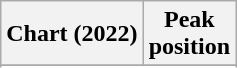<table class="wikitable plainrowheaders" style="text-align:center">
<tr>
<th scope="col">Chart (2022)</th>
<th scope="col">Peak<br>position</th>
</tr>
<tr>
</tr>
<tr>
</tr>
<tr>
</tr>
<tr>
</tr>
</table>
